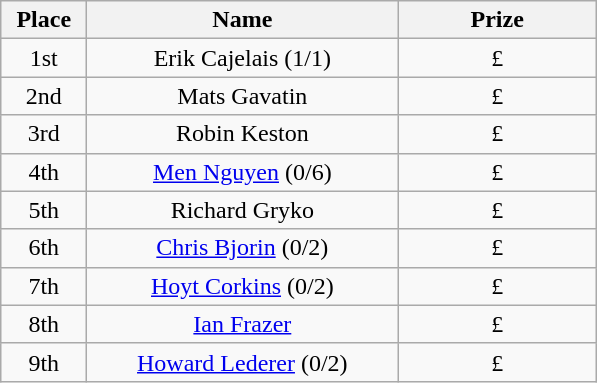<table class="wikitable">
<tr>
<th width="50">Place</th>
<th width="200">Name</th>
<th width="125">Prize</th>
</tr>
<tr>
<td align="center">1st</td>
<td align="center">Erik Cajelais (1/1)</td>
<td align="center">£</td>
</tr>
<tr>
<td align="center">2nd</td>
<td align="center">Mats Gavatin</td>
<td align="center">£</td>
</tr>
<tr>
<td align="center">3rd</td>
<td align="center">Robin Keston</td>
<td align="center">£</td>
</tr>
<tr>
<td align="center">4th</td>
<td align="center"><a href='#'>Men Nguyen</a> (0/6)</td>
<td align="center">£</td>
</tr>
<tr>
<td align="center">5th</td>
<td align="center">Richard Gryko</td>
<td align="center">£</td>
</tr>
<tr>
<td align="center">6th</td>
<td align="center"><a href='#'>Chris Bjorin</a> (0/2)</td>
<td align="center">£</td>
</tr>
<tr>
<td align="center">7th</td>
<td align="center"><a href='#'>Hoyt Corkins</a> (0/2)</td>
<td align="center">£</td>
</tr>
<tr>
<td align="center">8th</td>
<td align="center"><a href='#'>Ian Frazer</a></td>
<td align="center">£</td>
</tr>
<tr>
<td align="center">9th</td>
<td align="center"><a href='#'>Howard Lederer</a> (0/2)</td>
<td align="center">£</td>
</tr>
</table>
